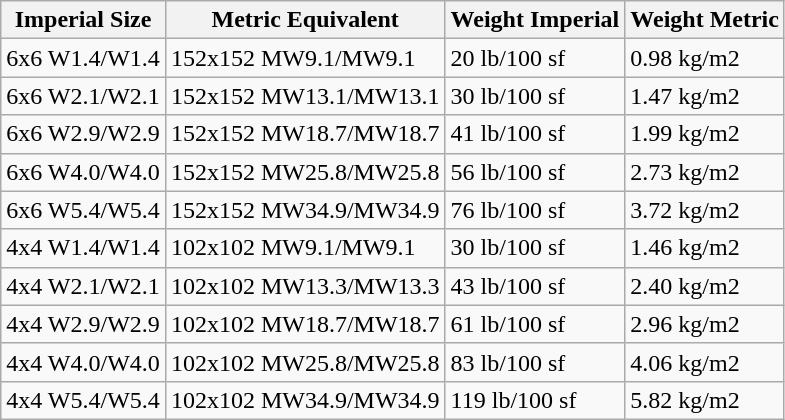<table class="wikitable">
<tr>
<th>Imperial Size</th>
<th>Metric Equivalent</th>
<th>Weight Imperial</th>
<th>Weight Metric</th>
</tr>
<tr>
<td>6x6 W1.4/W1.4</td>
<td>152x152 MW9.1/MW9.1</td>
<td>20 lb/100 sf</td>
<td>0.98 kg/m2</td>
</tr>
<tr>
<td>6x6 W2.1/W2.1</td>
<td>152x152 MW13.1/MW13.1</td>
<td>30 lb/100 sf</td>
<td>1.47 kg/m2</td>
</tr>
<tr>
<td>6x6 W2.9/W2.9</td>
<td>152x152 MW18.7/MW18.7</td>
<td>41 lb/100 sf</td>
<td>1.99 kg/m2</td>
</tr>
<tr>
<td>6x6 W4.0/W4.0</td>
<td>152x152 MW25.8/MW25.8</td>
<td>56 lb/100 sf</td>
<td>2.73 kg/m2</td>
</tr>
<tr>
<td>6x6 W5.4/W5.4</td>
<td>152x152 MW34.9/MW34.9</td>
<td>76 lb/100 sf</td>
<td>3.72 kg/m2</td>
</tr>
<tr>
<td>4x4 W1.4/W1.4</td>
<td>102x102 MW9.1/MW9.1</td>
<td>30 lb/100 sf</td>
<td>1.46 kg/m2</td>
</tr>
<tr>
<td>4x4 W2.1/W2.1</td>
<td>102x102 MW13.3/MW13.3</td>
<td>43 lb/100 sf</td>
<td>2.40 kg/m2</td>
</tr>
<tr>
<td>4x4 W2.9/W2.9</td>
<td>102x102 MW18.7/MW18.7</td>
<td>61 lb/100 sf</td>
<td>2.96 kg/m2</td>
</tr>
<tr>
<td>4x4 W4.0/W4.0</td>
<td>102x102 MW25.8/MW25.8</td>
<td>83 lb/100 sf</td>
<td>4.06 kg/m2</td>
</tr>
<tr>
<td>4x4 W5.4/W5.4</td>
<td>102x102 MW34.9/MW34.9</td>
<td>119 lb/100 sf</td>
<td>5.82 kg/m2</td>
</tr>
</table>
